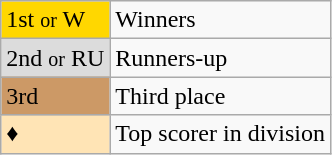<table class="wikitable" text-align:center">
<tr>
<td bgcolor=gold>1st <small>or</small> W</td>
<td>Winners</td>
</tr>
<tr>
<td bgcolor=#DCDCDC>2nd <small>or</small> RU</td>
<td>Runners-up</td>
</tr>
<tr>
<td bgcolor=#CC9966>3rd</td>
<td>Third place</td>
</tr>
<tr>
<td bgcolor=#FFE4B5>♦</td>
<td>Top scorer in division</td>
</tr>
</table>
